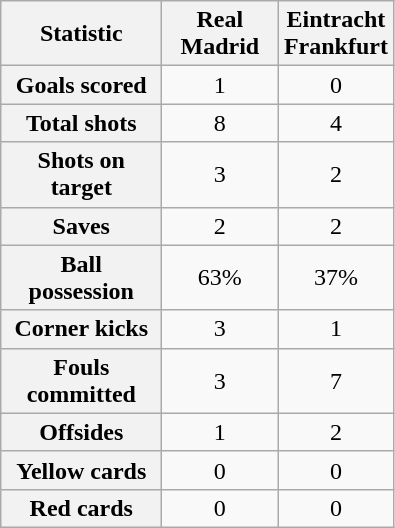<table class="wikitable plainrowheaders" style="text-align:center">
<tr>
<th scope="col" style="width:100px">Statistic</th>
<th scope="col" style="width:70px">Real Madrid</th>
<th scope="col" style="width:70px">Eintracht Frankfurt</th>
</tr>
<tr>
<th scope=row>Goals scored</th>
<td>1</td>
<td>0</td>
</tr>
<tr>
<th scope=row>Total shots</th>
<td>8</td>
<td>4</td>
</tr>
<tr>
<th scope=row>Shots on target</th>
<td>3</td>
<td>2</td>
</tr>
<tr>
<th scope=row>Saves</th>
<td>2</td>
<td>2</td>
</tr>
<tr>
<th scope=row>Ball possession</th>
<td>63%</td>
<td>37%</td>
</tr>
<tr>
<th scope=row>Corner kicks</th>
<td>3</td>
<td>1</td>
</tr>
<tr>
<th scope=row>Fouls committed</th>
<td>3</td>
<td>7</td>
</tr>
<tr>
<th scope=row>Offsides</th>
<td>1</td>
<td>2</td>
</tr>
<tr>
<th scope=row>Yellow cards</th>
<td>0</td>
<td>0</td>
</tr>
<tr>
<th scope=row>Red cards</th>
<td>0</td>
<td>0</td>
</tr>
</table>
